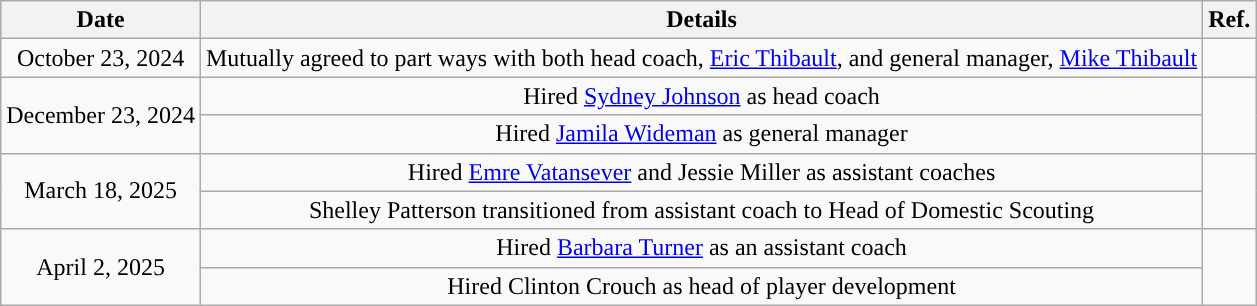<table class="wikitable sortable sortable" style="text-align: center">
<tr>
<th>Date</th>
<th>Details</th>
<th>Ref.</th>
</tr>
<tr>
<td>October 23, 2024</td>
<td>Mutually agreed to part ways with both head coach, <a href='#'>Eric Thibault</a>, and general manager, <a href='#'>Mike Thibault</a></td>
<td></td>
</tr>
<tr>
<td rowspan=2>December 23, 2024</td>
<td>Hired <a href='#'>Sydney Johnson</a> as head coach</td>
<td rowspan=2></td>
</tr>
<tr>
<td>Hired <a href='#'>Jamila Wideman</a> as general manager</td>
</tr>
<tr>
<td rowspan=2>March 18, 2025</td>
<td>Hired <a href='#'>Emre Vatansever</a> and Jessie Miller as assistant coaches</td>
<td rowspan=2></td>
</tr>
<tr>
<td>Shelley Patterson transitioned from assistant coach to Head of Domestic Scouting</td>
</tr>
<tr>
<td rowspan=2>April 2, 2025</td>
<td>Hired <a href='#'>Barbara Turner</a> as an assistant coach</td>
<td rowspan=2></td>
</tr>
<tr>
<td>Hired Clinton Crouch as head of player development</td>
</tr>
</table>
